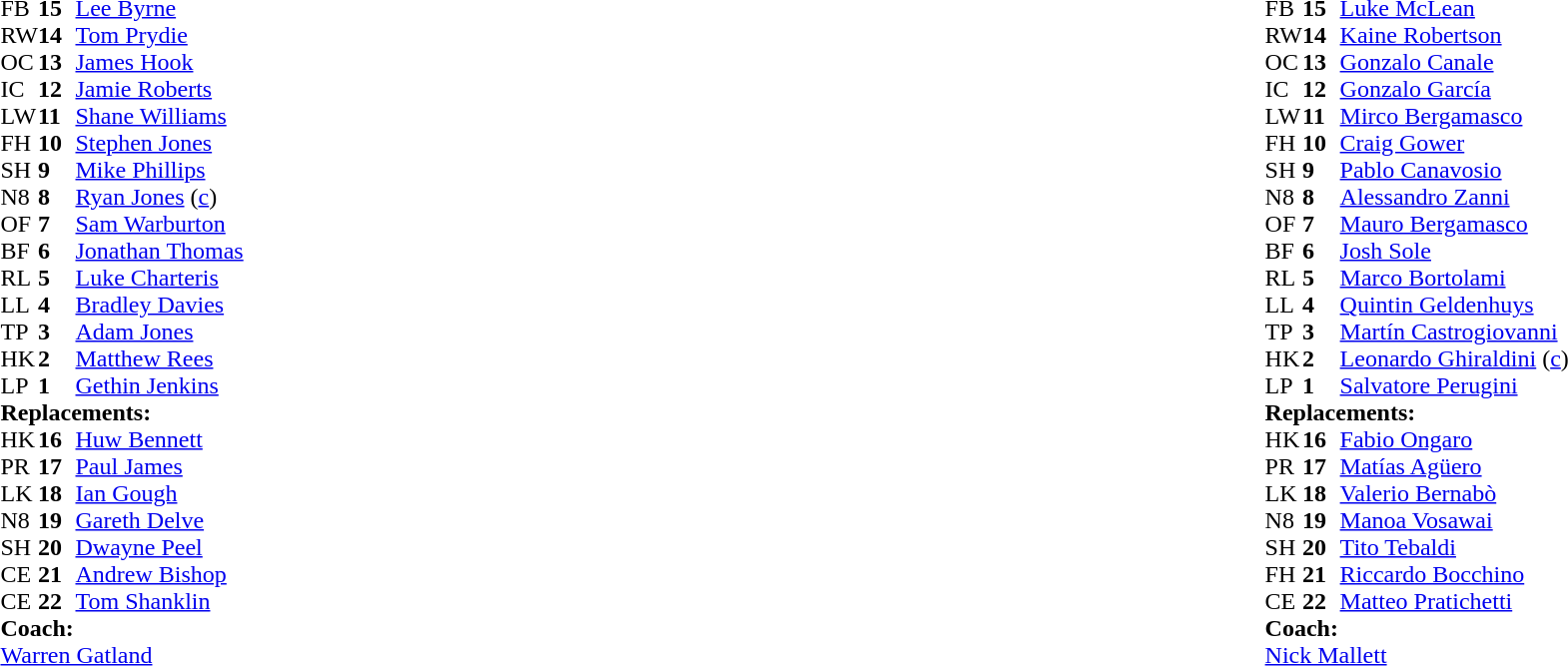<table width="100%">
<tr>
<td valign="top" width="50%"><br><table cellspacing="0" cellpadding="0">
<tr>
<th width="25"></th>
<th width="25"></th>
</tr>
<tr>
<td>FB</td>
<td><strong>15</strong></td>
<td><a href='#'>Lee Byrne</a></td>
</tr>
<tr>
<td>RW</td>
<td><strong>14</strong></td>
<td><a href='#'>Tom Prydie</a></td>
</tr>
<tr>
<td>OC</td>
<td><strong>13</strong></td>
<td><a href='#'>James Hook</a></td>
</tr>
<tr>
<td>IC</td>
<td><strong>12</strong></td>
<td><a href='#'>Jamie Roberts</a></td>
<td></td>
<td></td>
</tr>
<tr>
<td>LW</td>
<td><strong>11</strong></td>
<td><a href='#'>Shane Williams</a></td>
</tr>
<tr>
<td>FH</td>
<td><strong>10</strong></td>
<td><a href='#'>Stephen Jones</a></td>
<td></td>
<td></td>
</tr>
<tr>
<td>SH</td>
<td><strong>9</strong></td>
<td><a href='#'>Mike Phillips</a></td>
<td></td>
<td></td>
</tr>
<tr>
<td>N8</td>
<td><strong>8</strong></td>
<td><a href='#'>Ryan Jones</a> (<a href='#'>c</a>)</td>
<td></td>
<td></td>
</tr>
<tr>
<td>OF</td>
<td><strong>7</strong></td>
<td><a href='#'>Sam Warburton</a></td>
</tr>
<tr>
<td>BF</td>
<td><strong>6</strong></td>
<td><a href='#'>Jonathan Thomas</a></td>
</tr>
<tr>
<td>RL</td>
<td><strong>5</strong></td>
<td><a href='#'>Luke Charteris</a></td>
</tr>
<tr>
<td>LL</td>
<td><strong>4</strong></td>
<td><a href='#'>Bradley Davies</a></td>
<td></td>
<td></td>
</tr>
<tr>
<td>TP</td>
<td><strong>3</strong></td>
<td><a href='#'>Adam Jones</a></td>
<td></td>
<td></td>
</tr>
<tr>
<td>HK</td>
<td><strong>2</strong></td>
<td><a href='#'>Matthew Rees</a></td>
<td></td>
<td></td>
</tr>
<tr>
<td>LP</td>
<td><strong>1</strong></td>
<td><a href='#'>Gethin Jenkins</a></td>
</tr>
<tr>
<td colspan="3"><strong>Replacements:</strong></td>
</tr>
<tr>
<td>HK</td>
<td><strong>16</strong></td>
<td><a href='#'>Huw Bennett</a></td>
<td></td>
<td></td>
</tr>
<tr>
<td>PR</td>
<td><strong>17</strong></td>
<td><a href='#'>Paul James</a></td>
<td></td>
<td></td>
</tr>
<tr>
<td>LK</td>
<td><strong>18</strong></td>
<td><a href='#'>Ian Gough</a></td>
<td></td>
<td></td>
</tr>
<tr>
<td>N8</td>
<td><strong>19</strong></td>
<td><a href='#'>Gareth Delve</a></td>
<td></td>
<td></td>
</tr>
<tr>
<td>SH</td>
<td><strong>20</strong></td>
<td><a href='#'>Dwayne Peel</a></td>
<td></td>
<td></td>
</tr>
<tr>
<td>CE</td>
<td><strong>21</strong></td>
<td><a href='#'>Andrew Bishop</a></td>
<td></td>
<td></td>
</tr>
<tr>
<td>CE</td>
<td><strong>22</strong></td>
<td><a href='#'>Tom Shanklin</a></td>
<td></td>
<td></td>
</tr>
<tr>
<td colspan="3"><strong>Coach:</strong></td>
</tr>
<tr>
<td colspan="3"><a href='#'>Warren Gatland</a></td>
</tr>
</table>
</td>
<td style="vertical-align:top"></td>
<td style="vertical-align:top" width="50%"><br><table cellspacing="0" cellpadding="0" align="center">
<tr>
<th width="25"></th>
<th width="25"></th>
</tr>
<tr>
<td>FB</td>
<td><strong>15</strong></td>
<td><a href='#'>Luke McLean</a></td>
</tr>
<tr>
<td>RW</td>
<td><strong>14</strong></td>
<td><a href='#'>Kaine Robertson</a></td>
</tr>
<tr>
<td>OC</td>
<td><strong>13</strong></td>
<td><a href='#'>Gonzalo Canale</a></td>
<td></td>
<td></td>
</tr>
<tr>
<td>IC</td>
<td><strong>12</strong></td>
<td><a href='#'>Gonzalo García</a></td>
</tr>
<tr>
<td>LW</td>
<td><strong>11</strong></td>
<td><a href='#'>Mirco Bergamasco</a></td>
</tr>
<tr>
<td>FH</td>
<td><strong>10</strong></td>
<td><a href='#'>Craig Gower</a></td>
</tr>
<tr>
<td>SH</td>
<td><strong>9</strong></td>
<td><a href='#'>Pablo Canavosio</a></td>
<td></td>
<td></td>
</tr>
<tr>
<td>N8</td>
<td><strong>8</strong></td>
<td><a href='#'>Alessandro Zanni</a></td>
</tr>
<tr>
<td>OF</td>
<td><strong>7</strong></td>
<td><a href='#'>Mauro Bergamasco</a></td>
<td></td>
</tr>
<tr>
<td>BF</td>
<td><strong>6</strong></td>
<td><a href='#'>Josh Sole</a></td>
<td></td>
<td></td>
</tr>
<tr>
<td>RL</td>
<td><strong>5</strong></td>
<td><a href='#'>Marco Bortolami</a></td>
<td></td>
<td></td>
</tr>
<tr>
<td>LL</td>
<td><strong>4</strong></td>
<td><a href='#'>Quintin Geldenhuys</a></td>
</tr>
<tr>
<td>TP</td>
<td><strong>3</strong></td>
<td><a href='#'>Martín Castrogiovanni</a></td>
</tr>
<tr>
<td>HK</td>
<td><strong>2</strong></td>
<td><a href='#'>Leonardo Ghiraldini</a> (<a href='#'>c</a>)</td>
<td></td>
<td></td>
</tr>
<tr>
<td>LP</td>
<td><strong>1</strong></td>
<td><a href='#'>Salvatore Perugini</a></td>
<td></td>
<td></td>
</tr>
<tr>
<td colspan="3"><strong>Replacements:</strong></td>
</tr>
<tr>
<td>HK</td>
<td><strong>16</strong></td>
<td><a href='#'>Fabio Ongaro</a></td>
<td></td>
<td></td>
</tr>
<tr>
<td>PR</td>
<td><strong>17</strong></td>
<td><a href='#'>Matías Agüero</a></td>
<td></td>
<td></td>
</tr>
<tr>
<td>LK</td>
<td><strong>18</strong></td>
<td><a href='#'>Valerio Bernabò</a></td>
<td></td>
<td></td>
</tr>
<tr>
<td>N8</td>
<td><strong>19</strong></td>
<td><a href='#'>Manoa Vosawai</a></td>
<td></td>
<td></td>
</tr>
<tr>
<td>SH</td>
<td><strong>20</strong></td>
<td><a href='#'>Tito Tebaldi</a></td>
<td></td>
<td></td>
<td></td>
</tr>
<tr>
<td>FH</td>
<td><strong>21</strong></td>
<td><a href='#'>Riccardo Bocchino</a></td>
<td></td>
<td></td>
<td></td>
</tr>
<tr>
<td>CE</td>
<td><strong>22</strong></td>
<td><a href='#'>Matteo Pratichetti</a></td>
<td></td>
<td></td>
</tr>
<tr>
<td colspan="3"><strong>Coach:</strong></td>
</tr>
<tr>
<td colspan="3"><a href='#'>Nick Mallett</a></td>
</tr>
</table>
</td>
</tr>
</table>
